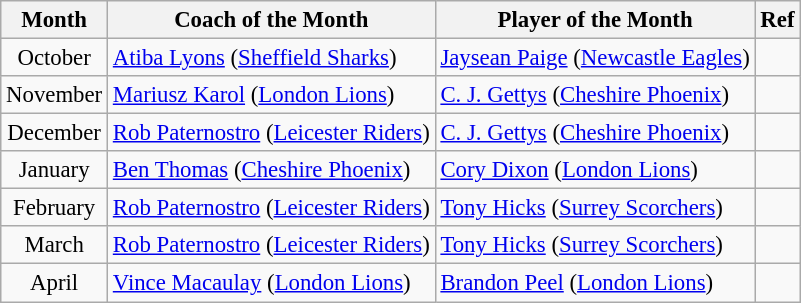<table class="wikitable" style="font-size:95%">
<tr>
<th>Month</th>
<th>Coach of the Month</th>
<th>Player of the Month</th>
<th>Ref</th>
</tr>
<tr>
<td style="text-align:center">October</td>
<td> <a href='#'>Atiba Lyons</a> (<a href='#'>Sheffield Sharks</a>)</td>
<td> <a href='#'>Jaysean Paige</a> (<a href='#'>Newcastle Eagles</a>)</td>
<td></td>
</tr>
<tr>
<td style="text-align:center">November</td>
<td> <a href='#'>Mariusz Karol</a> (<a href='#'>London Lions</a>)</td>
<td> <a href='#'>C. J. Gettys</a> (<a href='#'>Cheshire Phoenix</a>)</td>
<td></td>
</tr>
<tr>
<td style="text-align:center">December</td>
<td> <a href='#'>Rob Paternostro</a> (<a href='#'>Leicester Riders</a>)</td>
<td> <a href='#'>C. J. Gettys</a> (<a href='#'>Cheshire Phoenix</a>)</td>
<td></td>
</tr>
<tr>
<td style="text-align:center">January</td>
<td> <a href='#'>Ben Thomas</a> (<a href='#'>Cheshire Phoenix</a>)</td>
<td> <a href='#'>Cory Dixon</a> (<a href='#'>London Lions</a>)</td>
<td></td>
</tr>
<tr>
<td style="text-align:center">February</td>
<td> <a href='#'>Rob Paternostro</a> (<a href='#'>Leicester Riders</a>)</td>
<td> <a href='#'>Tony Hicks</a> (<a href='#'>Surrey Scorchers</a>)</td>
<td></td>
</tr>
<tr>
<td style="text-align:center">March</td>
<td> <a href='#'>Rob Paternostro</a> (<a href='#'>Leicester Riders</a>)</td>
<td> <a href='#'>Tony Hicks</a> (<a href='#'>Surrey Scorchers</a>)</td>
<td></td>
</tr>
<tr>
<td style="text-align:center">April</td>
<td> <a href='#'>Vince Macaulay</a> (<a href='#'>London Lions</a>)</td>
<td> <a href='#'>Brandon Peel</a> (<a href='#'>London Lions</a>)</td>
<td></td>
</tr>
</table>
